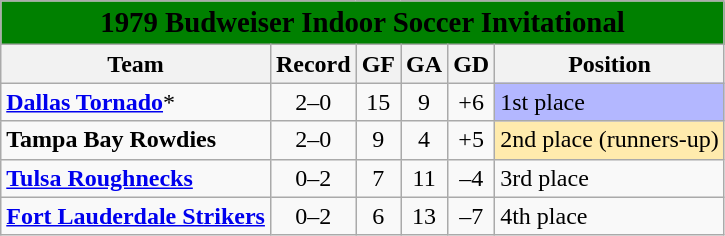<table class="wikitable sortable">
<tr>
<th ! style="background:green" class="unsortable" colspan="7"><span><big> 1979 Budweiser Indoor Soccer Invitational </big></span></th>
</tr>
<tr>
<th>Team</th>
<th>Record</th>
<th>GF</th>
<th>GA</th>
<th>GD</th>
<th>Position</th>
</tr>
<tr>
<td><strong><a href='#'>Dallas Tornado</a></strong>*</td>
<td align=center>2–0</td>
<td align=center>15</td>
<td align=center>9</td>
<td align=center>+6</td>
<td bgcolor="#B3B7FF">1st place</td>
</tr>
<tr>
<td><strong>Tampa Bay Rowdies</strong></td>
<td align=center>2–0</td>
<td align=center>9</td>
<td align=center>4</td>
<td align=center>+5</td>
<td style="background:#ffebad;">2nd place (runners-up)</td>
</tr>
<tr>
<td><strong><a href='#'>Tulsa Roughnecks</a></strong></td>
<td align=center>0–2</td>
<td align=center>7</td>
<td align=center>11</td>
<td align=center>–4</td>
<td>3rd place</td>
</tr>
<tr>
<td><strong><a href='#'>Fort Lauderdale Strikers</a></strong></td>
<td align=center>0–2</td>
<td align=center>6</td>
<td align=center>13</td>
<td align=center>–7</td>
<td>4th place</td>
</tr>
</table>
